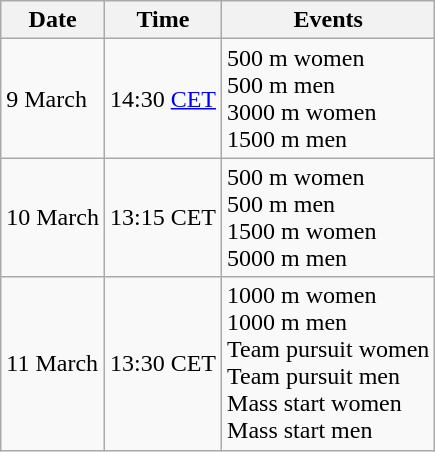<table class="wikitable" border="1">
<tr>
<th>Date</th>
<th>Time</th>
<th>Events</th>
</tr>
<tr>
<td>9 March</td>
<td>14:30 <a href='#'>CET</a></td>
<td>500 m women<br>500 m men<br>3000 m women<br>1500 m men</td>
</tr>
<tr>
<td>10 March</td>
<td>13:15 CET</td>
<td>500 m women<br>500 m men<br>1500 m women<br>5000 m men</td>
</tr>
<tr>
<td>11 March</td>
<td>13:30 CET</td>
<td>1000 m women<br>1000 m men<br>Team pursuit women<br>Team pursuit men<br>Mass start women<br>Mass start men</td>
</tr>
</table>
